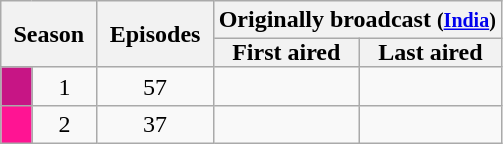<table class="wikitable" style="text-align:center">
<tr>
<th style="padding: 0 8px" colspan="2" rowspan="2">Season</th>
<th style="padding: 0 8px" rowspan="2">Episodes</th>
<th colspan="2">Originally broadcast <small>(<a href='#'>India</a>)</small></th>
</tr>
<tr>
<th style="padding: 0 8px">First aired</th>
<th style="padding: 0 8px">Last aired</th>
</tr>
<tr>
<td style="background:#C71585"></td>
<td align="center">1</td>
<td align="center">57</td>
<td align="center"></td>
<td align="center"></td>
</tr>
<tr>
<td style="background:#FF1493"></td>
<td align="center">2</td>
<td align="center">37</td>
<td align="center"></td>
<td align="center"></td>
</tr>
</table>
